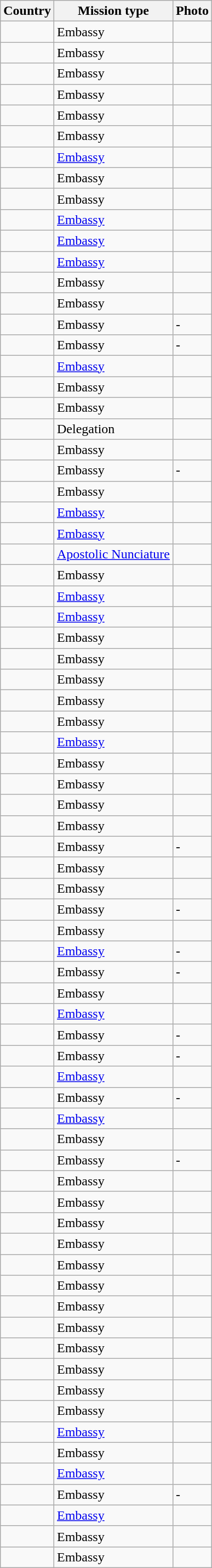<table class="wikitable sortable">
<tr style="vertical-align:middle;">
<th>Country</th>
<th>Mission type</th>
<th>Photo</th>
</tr>
<tr>
<td></td>
<td>Embassy</td>
<td></td>
</tr>
<tr>
<td></td>
<td>Embassy</td>
<td></td>
</tr>
<tr>
<td></td>
<td>Embassy</td>
<td></td>
</tr>
<tr>
<td></td>
<td>Embassy</td>
<td></td>
</tr>
<tr>
<td></td>
<td>Embassy</td>
<td></td>
</tr>
<tr>
<td></td>
<td>Embassy</td>
<td></td>
</tr>
<tr>
<td></td>
<td><a href='#'>Embassy</a></td>
<td></td>
</tr>
<tr>
<td></td>
<td>Embassy</td>
<td></td>
</tr>
<tr>
<td></td>
<td>Embassy</td>
<td></td>
</tr>
<tr>
<td></td>
<td><a href='#'>Embassy</a></td>
<td></td>
</tr>
<tr>
<td></td>
<td><a href='#'>Embassy</a></td>
<td></td>
</tr>
<tr>
<td></td>
<td><a href='#'>Embassy</a></td>
<td></td>
</tr>
<tr>
<td></td>
<td>Embassy</td>
<td></td>
</tr>
<tr>
<td></td>
<td>Embassy</td>
<td></td>
</tr>
<tr>
<td></td>
<td>Embassy</td>
<td>-</td>
</tr>
<tr>
<td></td>
<td>Embassy</td>
<td>-</td>
</tr>
<tr>
<td></td>
<td><a href='#'>Embassy</a></td>
<td></td>
</tr>
<tr>
<td></td>
<td>Embassy</td>
<td></td>
</tr>
<tr>
<td></td>
<td>Embassy</td>
<td></td>
</tr>
<tr>
<td></td>
<td>Delegation</td>
<td></td>
</tr>
<tr>
<td></td>
<td>Embassy</td>
<td></td>
</tr>
<tr>
<td></td>
<td>Embassy</td>
<td> -</td>
</tr>
<tr>
<td></td>
<td>Embassy</td>
<td></td>
</tr>
<tr>
<td></td>
<td><a href='#'>Embassy</a></td>
<td></td>
</tr>
<tr>
<td></td>
<td><a href='#'>Embassy</a></td>
<td></td>
</tr>
<tr>
<td></td>
<td><a href='#'>Apostolic Nunciature</a></td>
<td></td>
</tr>
<tr>
<td></td>
<td>Embassy</td>
<td></td>
</tr>
<tr>
<td></td>
<td><a href='#'>Embassy</a></td>
<td></td>
</tr>
<tr>
<td></td>
<td><a href='#'>Embassy</a></td>
<td></td>
</tr>
<tr>
<td></td>
<td>Embassy</td>
<td></td>
</tr>
<tr>
<td></td>
<td>Embassy</td>
<td></td>
</tr>
<tr>
<td></td>
<td>Embassy</td>
<td></td>
</tr>
<tr>
<td></td>
<td>Embassy</td>
<td></td>
</tr>
<tr>
<td></td>
<td>Embassy</td>
<td></td>
</tr>
<tr>
<td></td>
<td><a href='#'>Embassy</a></td>
<td></td>
</tr>
<tr>
<td></td>
<td>Embassy</td>
<td></td>
</tr>
<tr>
<td></td>
<td>Embassy</td>
<td></td>
</tr>
<tr>
<td></td>
<td>Embassy</td>
<td></td>
</tr>
<tr>
<td></td>
<td>Embassy</td>
<td></td>
</tr>
<tr>
<td></td>
<td>Embassy</td>
<td>-</td>
</tr>
<tr>
<td></td>
<td>Embassy</td>
<td></td>
</tr>
<tr>
<td></td>
<td>Embassy</td>
<td></td>
</tr>
<tr>
<td></td>
<td>Embassy</td>
<td>-</td>
</tr>
<tr>
<td></td>
<td>Embassy</td>
<td></td>
</tr>
<tr>
<td></td>
<td><a href='#'>Embassy</a></td>
<td> -</td>
</tr>
<tr>
<td></td>
<td>Embassy</td>
<td>-</td>
</tr>
<tr>
<td></td>
<td>Embassy</td>
<td></td>
</tr>
<tr>
<td></td>
<td><a href='#'>Embassy</a></td>
<td></td>
</tr>
<tr>
<td></td>
<td>Embassy</td>
<td>-</td>
</tr>
<tr>
<td></td>
<td>Embassy</td>
<td>-</td>
</tr>
<tr>
<td></td>
<td><a href='#'>Embassy</a></td>
<td></td>
</tr>
<tr>
<td></td>
<td>Embassy</td>
<td>-</td>
</tr>
<tr>
<td></td>
<td><a href='#'>Embassy</a></td>
<td></td>
</tr>
<tr>
<td></td>
<td>Embassy</td>
<td></td>
</tr>
<tr>
<td></td>
<td>Embassy</td>
<td>-</td>
</tr>
<tr>
<td></td>
<td>Embassy</td>
<td></td>
</tr>
<tr>
<td></td>
<td>Embassy</td>
<td></td>
</tr>
<tr>
<td></td>
<td>Embassy</td>
<td></td>
</tr>
<tr>
<td></td>
<td>Embassy</td>
<td></td>
</tr>
<tr>
<td></td>
<td>Embassy</td>
<td></td>
</tr>
<tr>
<td></td>
<td>Embassy</td>
<td></td>
</tr>
<tr>
<td></td>
<td>Embassy</td>
<td></td>
</tr>
<tr>
<td></td>
<td>Embassy</td>
<td></td>
</tr>
<tr>
<td></td>
<td>Embassy</td>
<td></td>
</tr>
<tr>
<td></td>
<td>Embassy</td>
<td></td>
</tr>
<tr>
<td></td>
<td>Embassy</td>
<td></td>
</tr>
<tr>
<td></td>
<td>Embassy</td>
<td></td>
</tr>
<tr>
<td></td>
<td><a href='#'>Embassy</a></td>
<td></td>
</tr>
<tr>
<td></td>
<td>Embassy</td>
<td></td>
</tr>
<tr>
<td></td>
<td><a href='#'>Embassy</a></td>
<td></td>
</tr>
<tr>
<td></td>
<td>Embassy</td>
<td>-</td>
</tr>
<tr>
<td></td>
<td><a href='#'>Embassy</a></td>
<td></td>
</tr>
<tr>
<td></td>
<td>Embassy</td>
<td></td>
</tr>
<tr>
<td></td>
<td>Embassy</td>
<td></td>
</tr>
</table>
